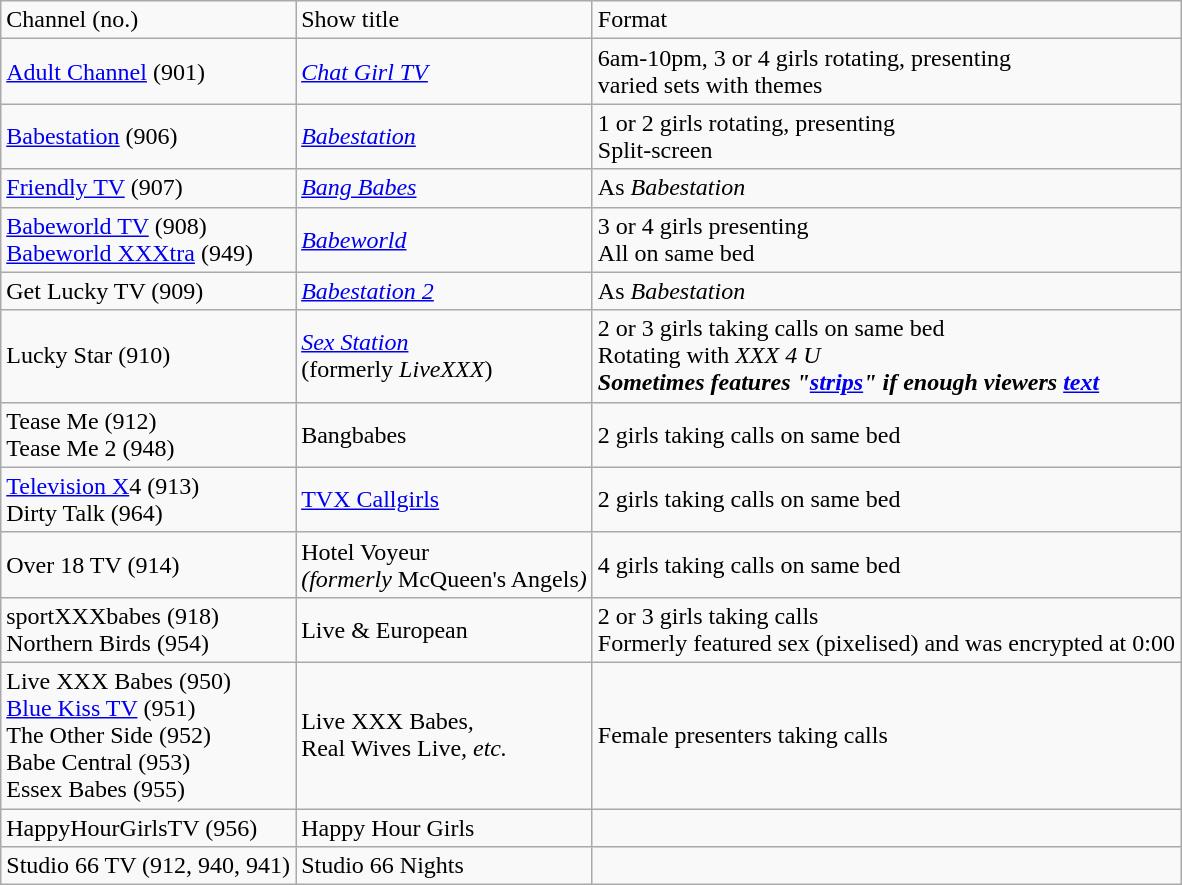<table class="wikitable">
<tr>
<td>Channel (no.)</td>
<td>Show title</td>
<td>Format</td>
</tr>
<tr>
<td><a href='#'>Adult Channel</a> (901)</td>
<td><em><a href='#'>Chat Girl TV</a></em></td>
<td>6am-10pm, 3 or 4 girls rotating, presenting <br> varied sets with themes</td>
</tr>
<tr>
<td><a href='#'>Babestation</a> (906)</td>
<td><em><a href='#'>Babestation</a></em></td>
<td>1 or 2 girls rotating, presenting <br> Split-screen</td>
</tr>
<tr>
<td><a href='#'>Friendly TV</a> (907)</td>
<td><em><a href='#'>Bang Babes</a></em></td>
<td>As <em>Babestation</em></td>
</tr>
<tr>
<td><a href='#'>Babeworld TV</a> (908) <br> <a href='#'>Babeworld XXXtra</a> (949)</td>
<td><em><a href='#'>Babeworld</a></em></td>
<td>3 or 4 girls presenting <br> All on same bed</td>
</tr>
<tr>
<td>Get Lucky TV (909)</td>
<td><em><a href='#'>Babestation 2</a></em></td>
<td>As <em>Babestation</em></td>
</tr>
<tr>
<td>Lucky Star (910)</td>
<td><em><a href='#'>Sex Station</a></em> <br> (formerly <em>LiveXXX</em>)</td>
<td>2 or 3 girls taking calls on same bed <br> Rotating with <em>XXX 4 U<strong> <br> Sometimes features "<a href='#'>strips</a>" if enough viewers <a href='#'>text</a></td>
</tr>
<tr>
<td>Tease Me (912) <br> Tease Me 2 (948)</td>
<td></em>Bangbabes<em></td>
<td>2 girls taking calls on same bed</td>
</tr>
<tr>
<td><a href='#'>Television X</a>4 (913) <br> Dirty Talk (964)</td>
<td></em><a href='#'>TVX Callgirls</a><em></td>
<td>2 girls taking calls on same bed</td>
</tr>
<tr>
<td>Over 18 TV (914)</td>
<td></em>Hotel Voyeur<em> <br> (formerly </em>McQueen's Angels<em>)</td>
<td>4 girls taking calls on same bed</td>
</tr>
<tr>
<td>sportXXXbabes (918) <br> Northern Birds (954)</td>
<td></em>Live & European<em></td>
<td>2 or 3 girls taking calls <br> Formerly featured sex (pixelised) and was encrypted at 0:00</td>
</tr>
<tr>
<td>Live XXX Babes (950) <br> <a href='#'>Blue Kiss TV</a> (951) <br> The Other Side (952) <br> Babe Central (953) <br> Essex Babes (955)</td>
<td></em>Live XXX Babes<em>, <br> </em>Real Wives Live<em>, etc.</td>
<td>Female presenters taking calls</td>
</tr>
<tr>
<td>HappyHourGirlsTV (956)</td>
<td></em>Happy Hour Girls<em></td>
<td></td>
</tr>
<tr>
<td>Studio 66 TV (912, 940, 941)</td>
<td></em>Studio 66 Nights<em></td>
<td></td>
</tr>
</table>
